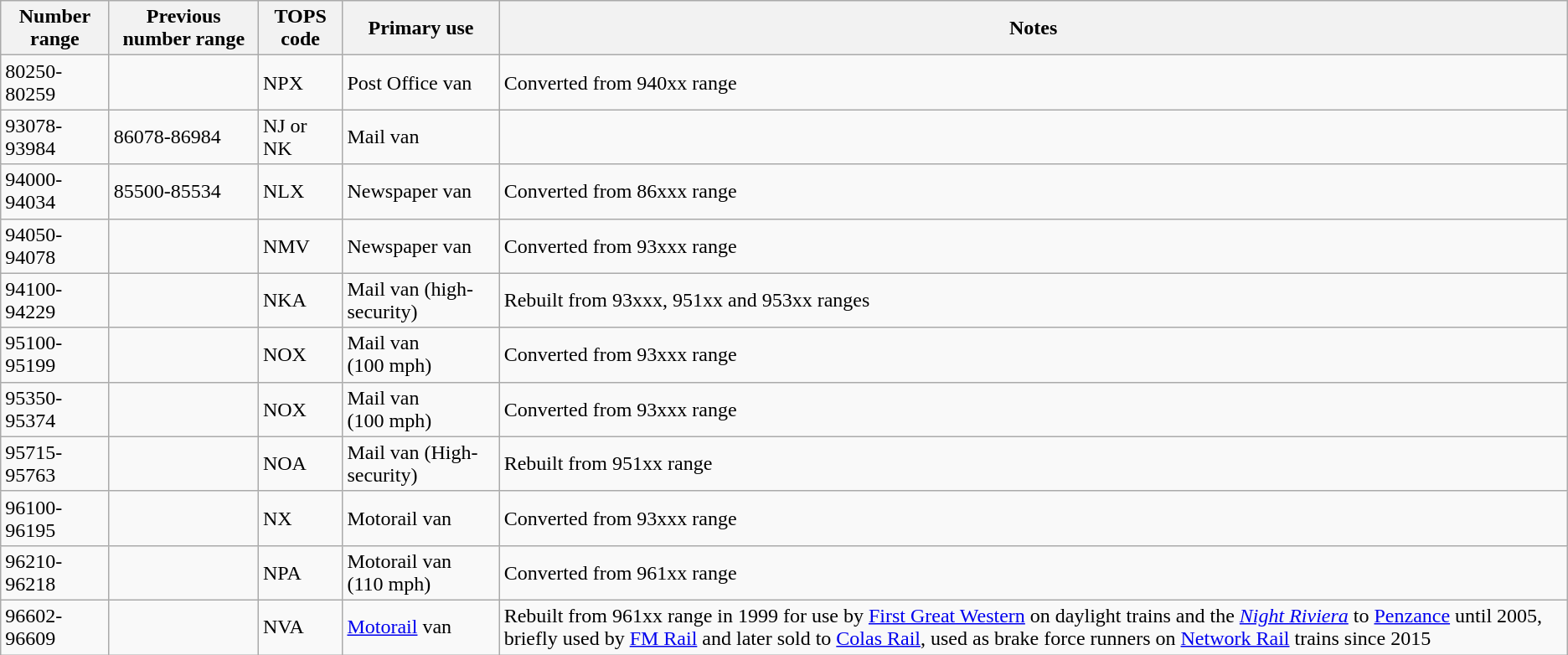<table class="wikitable">
<tr>
<th>Number range</th>
<th>Previous number range</th>
<th>TOPS code</th>
<th>Primary use</th>
<th>Notes</th>
</tr>
<tr>
<td>80250-80259</td>
<td></td>
<td>NPX</td>
<td>Post Office van</td>
<td>Converted from 940xx range</td>
</tr>
<tr>
<td>93078-93984</td>
<td>86078-86984</td>
<td>NJ or NK</td>
<td>Mail van</td>
<td></td>
</tr>
<tr>
<td>94000-94034</td>
<td>85500-85534</td>
<td>NLX</td>
<td>Newspaper van</td>
<td>Converted from 86xxx range</td>
</tr>
<tr>
<td>94050-94078</td>
<td></td>
<td>NMV</td>
<td>Newspaper van</td>
<td>Converted from 93xxx range</td>
</tr>
<tr>
<td>94100-94229</td>
<td></td>
<td>NKA</td>
<td>Mail van (high-security)</td>
<td>Rebuilt from 93xxx, 951xx and 953xx ranges</td>
</tr>
<tr>
<td>95100-95199</td>
<td></td>
<td>NOX</td>
<td>Mail van (100 mph)</td>
<td>Converted from 93xxx range</td>
</tr>
<tr>
<td>95350-95374</td>
<td></td>
<td>NOX</td>
<td>Mail van (100 mph)</td>
<td>Converted from 93xxx range</td>
</tr>
<tr>
<td>95715-95763</td>
<td></td>
<td>NOA</td>
<td>Mail van (High-security)</td>
<td>Rebuilt from 951xx range</td>
</tr>
<tr>
<td>96100-96195</td>
<td></td>
<td>NX</td>
<td>Motorail van</td>
<td>Converted from 93xxx range</td>
</tr>
<tr>
<td>96210-96218</td>
<td></td>
<td>NPA</td>
<td>Motorail van (110 mph)</td>
<td>Converted from 961xx range</td>
</tr>
<tr>
<td>96602-96609</td>
<td></td>
<td>NVA</td>
<td><a href='#'>Motorail</a> van</td>
<td>Rebuilt from 961xx range in 1999 for use by <a href='#'>First Great Western</a> on daylight trains and the <em><a href='#'>Night Riviera</a></em> to <a href='#'>Penzance</a> until 2005, briefly used by <a href='#'>FM Rail</a> and later sold to <a href='#'>Colas Rail</a>, used as brake force runners on <a href='#'>Network Rail</a> trains since 2015</td>
</tr>
</table>
